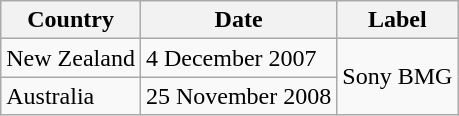<table class="wikitable">
<tr>
<th>Country</th>
<th>Date</th>
<th>Label</th>
</tr>
<tr>
<td>New Zealand</td>
<td>4 December 2007</td>
<td rowspan="2">Sony BMG</td>
</tr>
<tr>
<td>Australia</td>
<td>25 November 2008</td>
</tr>
</table>
